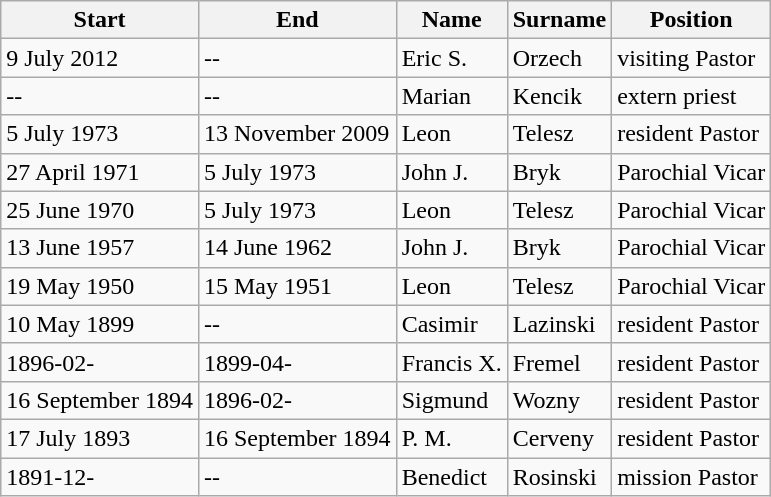<table class="wikitable sortable" border="1">
<tr>
<th data-sort-type="date">Start</th>
<th data-sort-type="date">End</th>
<th>Name</th>
<th>Surname</th>
<th>Position</th>
</tr>
<tr>
<td>9 July 2012</td>
<td>--</td>
<td>Eric S.</td>
<td>Orzech</td>
<td>visiting Pastor</td>
</tr>
<tr>
<td>--</td>
<td>--</td>
<td>Marian</td>
<td>Kencik</td>
<td>extern priest</td>
</tr>
<tr>
<td>5 July 1973</td>
<td>13 November 2009</td>
<td>Leon</td>
<td>Telesz</td>
<td>resident Pastor</td>
</tr>
<tr>
<td>27 April 1971</td>
<td>5 July 1973</td>
<td>John J.</td>
<td>Bryk</td>
<td>Parochial Vicar</td>
</tr>
<tr>
<td>25 June 1970</td>
<td>5 July 1973</td>
<td>Leon</td>
<td>Telesz</td>
<td>Parochial Vicar</td>
</tr>
<tr>
<td>13 June 1957</td>
<td>14 June 1962</td>
<td>John J.</td>
<td>Bryk</td>
<td>Parochial Vicar</td>
</tr>
<tr>
<td>19 May 1950</td>
<td>15 May 1951</td>
<td>Leon</td>
<td>Telesz</td>
<td>Parochial Vicar</td>
</tr>
<tr>
<td>10 May 1899</td>
<td>--</td>
<td>Casimir</td>
<td>Lazinski</td>
<td>resident Pastor</td>
</tr>
<tr>
<td>1896-02-</td>
<td>1899-04-</td>
<td>Francis X.</td>
<td>Fremel</td>
<td>resident Pastor</td>
</tr>
<tr>
<td>16 September 1894</td>
<td>1896-02-</td>
<td>Sigmund</td>
<td>Wozny</td>
<td>resident Pastor</td>
</tr>
<tr>
<td>17 July 1893</td>
<td>16 September 1894</td>
<td>P. M.</td>
<td>Cerveny</td>
<td>resident Pastor</td>
</tr>
<tr>
<td>1891-12-</td>
<td>--</td>
<td>Benedict</td>
<td>Rosinski</td>
<td>mission Pastor</td>
</tr>
</table>
